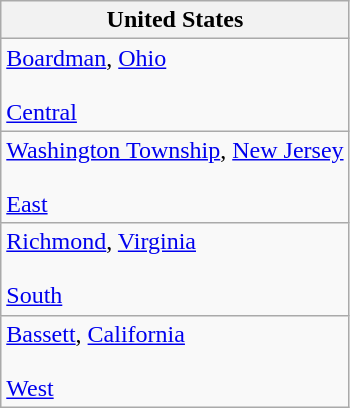<table class="wikitable">
<tr>
<th>United States</th>
</tr>
<tr>
<td> <a href='#'>Boardman</a>, <a href='#'>Ohio</a><br><br><a href='#'>Central</a></td>
</tr>
<tr>
<td> <a href='#'>Washington Township</a>, <a href='#'>New Jersey</a><br><br><a href='#'>East</a></td>
</tr>
<tr>
<td> <a href='#'>Richmond</a>, <a href='#'>Virginia</a><br><br><a href='#'>South</a></td>
</tr>
<tr>
<td> <a href='#'>Bassett</a>, <a href='#'>California</a><br><br><a href='#'>West</a></td>
</tr>
</table>
